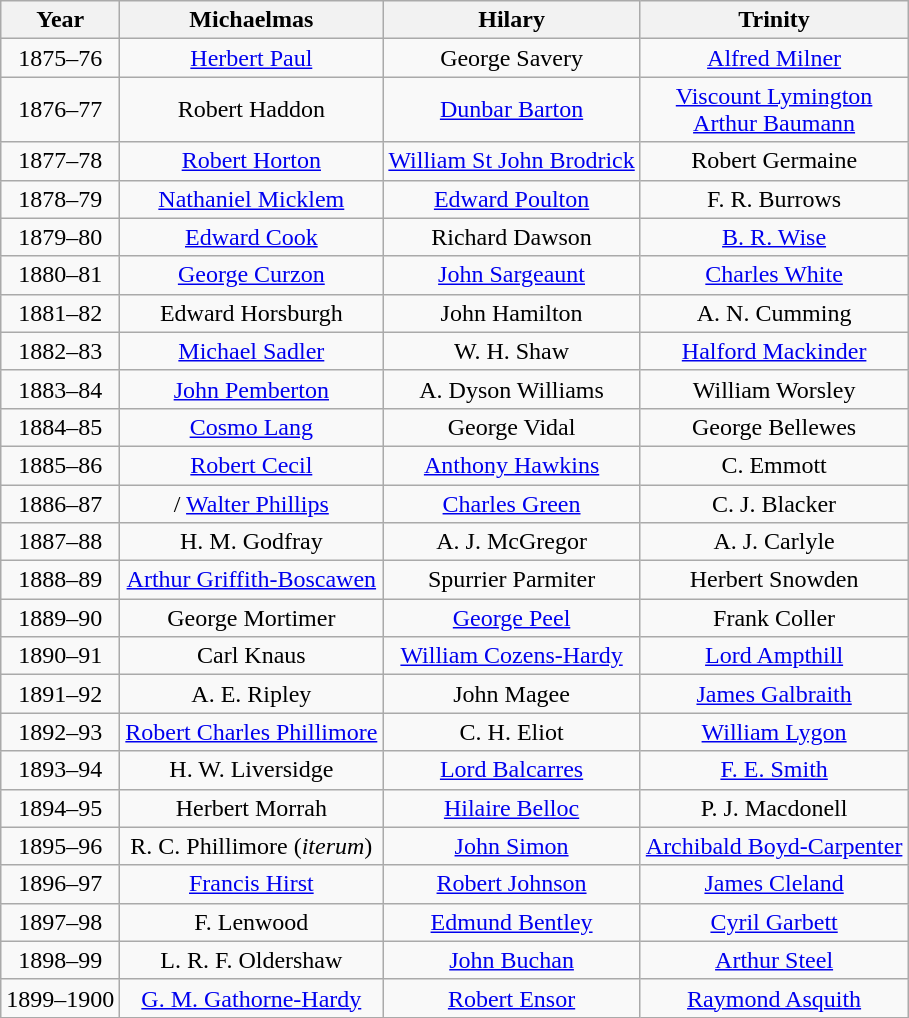<table class="wikitable sortable">
<tr>
<th>Year</th>
<th>Michaelmas</th>
<th>Hilary</th>
<th>Trinity</th>
</tr>
<tr>
<td align="center">1875–76</td>
<td align="center"> <a href='#'>Herbert Paul</a></td>
<td align="center"> George Savery</td>
<td align="center"> <a href='#'>Alfred Milner</a></td>
</tr>
<tr>
<td align="center">1876–77</td>
<td align="center"> Robert Haddon</td>
<td align="center"> <a href='#'>Dunbar Barton</a></td>
<td align="center"> <a href='#'>Viscount Lymington</a><br> <a href='#'>Arthur Baumann</a></td>
</tr>
<tr>
<td align="center">1877–78</td>
<td align="center"> <a href='#'>Robert Horton</a></td>
<td align="center"> <a href='#'>William St John Brodrick</a></td>
<td align="center"> Robert Germaine</td>
</tr>
<tr>
<td align="center">1878–79</td>
<td align="center"> <a href='#'>Nathaniel Micklem</a></td>
<td align="center"> <a href='#'>Edward Poulton</a></td>
<td align="center"> F. R. Burrows</td>
</tr>
<tr>
<td align="center">1879–80</td>
<td align="center"> <a href='#'>Edward Cook</a></td>
<td align="center"> Richard Dawson</td>
<td align="center"> <a href='#'>B. R. Wise</a></td>
</tr>
<tr>
<td align="center">1880–81</td>
<td align="center"> <a href='#'>George Curzon</a></td>
<td align="center"> <a href='#'>John Sargeaunt</a></td>
<td align="center"> <a href='#'>Charles White</a></td>
</tr>
<tr>
<td align="center">1881–82</td>
<td align="center"> Edward Horsburgh</td>
<td align="center"> John Hamilton</td>
<td align="center"> A. N. Cumming</td>
</tr>
<tr>
<td align="center">1882–83</td>
<td align="center"> <a href='#'>Michael Sadler</a></td>
<td align="center"> W. H. Shaw</td>
<td align="center"> <a href='#'>Halford Mackinder</a></td>
</tr>
<tr>
<td align="center">1883–84</td>
<td align="center"> <a href='#'>John Pemberton</a></td>
<td align="center"> A. Dyson Williams</td>
<td align="center"> William Worsley</td>
</tr>
<tr>
<td align="center">1884–85</td>
<td align="center"> <a href='#'>Cosmo Lang</a></td>
<td align="center"> George Vidal</td>
<td align="center"> George Bellewes</td>
</tr>
<tr>
<td align="center">1885–86</td>
<td align="center"> <a href='#'>Robert Cecil</a></td>
<td align="center"> <a href='#'>Anthony Hawkins</a></td>
<td align="center"> C. Emmott</td>
</tr>
<tr>
<td align="center">1886–87</td>
<td align="center">/ <a href='#'>Walter Phillips</a></td>
<td align="center"> <a href='#'>Charles Green</a></td>
<td align="center"> C. J. Blacker</td>
</tr>
<tr>
<td align="center">1887–88</td>
<td align="center"> H. M. Godfray</td>
<td align="center"> A. J. McGregor</td>
<td align="center"> A. J. Carlyle</td>
</tr>
<tr>
<td align="center">1888–89</td>
<td align="center"> <a href='#'>Arthur Griffith-Boscawen</a></td>
<td align="center"> Spurrier Parmiter</td>
<td align="center"> Herbert Snowden</td>
</tr>
<tr>
<td align="center">1889–90</td>
<td align="center"> George Mortimer</td>
<td align="center"> <a href='#'>George Peel</a></td>
<td align="center"> Frank Coller</td>
</tr>
<tr>
<td align="center">1890–91</td>
<td align="center"> Carl Knaus</td>
<td align="center"> <a href='#'>William Cozens-Hardy</a></td>
<td align="center"> <a href='#'>Lord Ampthill</a></td>
</tr>
<tr>
<td align="center">1891–92</td>
<td align="center"> A. E. Ripley</td>
<td align="center"> John Magee</td>
<td align="center"> <a href='#'>James Galbraith</a></td>
</tr>
<tr>
<td align="center">1892–93</td>
<td align="center"> <a href='#'>Robert Charles Phillimore</a></td>
<td align="center"> C. H. Eliot</td>
<td align="center"> <a href='#'>William Lygon</a></td>
</tr>
<tr>
<td align="center">1893–94</td>
<td align="center"> H. W. Liversidge</td>
<td align="center"> <a href='#'>Lord Balcarres</a></td>
<td align="center"> <a href='#'>F. E. Smith</a></td>
</tr>
<tr>
<td align="center">1894–95</td>
<td align="center"> Herbert Morrah</td>
<td align="center"> <a href='#'>Hilaire Belloc</a></td>
<td align="center"> P. J. Macdonell</td>
</tr>
<tr>
<td align="center">1895–96</td>
<td align="center"> R. C. Phillimore (<em>iterum</em>)</td>
<td align="center"> <a href='#'>John Simon</a></td>
<td align="center"> <a href='#'>Archibald Boyd-Carpenter</a></td>
</tr>
<tr>
<td align="center">1896–97</td>
<td align="center"> <a href='#'>Francis Hirst</a></td>
<td align="center"> <a href='#'>Robert Johnson</a></td>
<td align="center"> <a href='#'>James Cleland</a></td>
</tr>
<tr>
<td align="center">1897–98</td>
<td align="center"> F. Lenwood</td>
<td align="center"> <a href='#'>Edmund Bentley</a></td>
<td align="center"> <a href='#'>Cyril Garbett</a></td>
</tr>
<tr>
<td align="center">1898–99</td>
<td align="center"> L. R. F. Oldershaw</td>
<td align="center"> <a href='#'>John Buchan</a></td>
<td align="center"> <a href='#'>Arthur Steel</a></td>
</tr>
<tr>
<td align="center">1899–1900</td>
<td align="center"> <a href='#'>G. M. Gathorne-Hardy</a></td>
<td align="center"> <a href='#'>Robert Ensor</a></td>
<td align="center"> <a href='#'>Raymond Asquith</a></td>
</tr>
</table>
